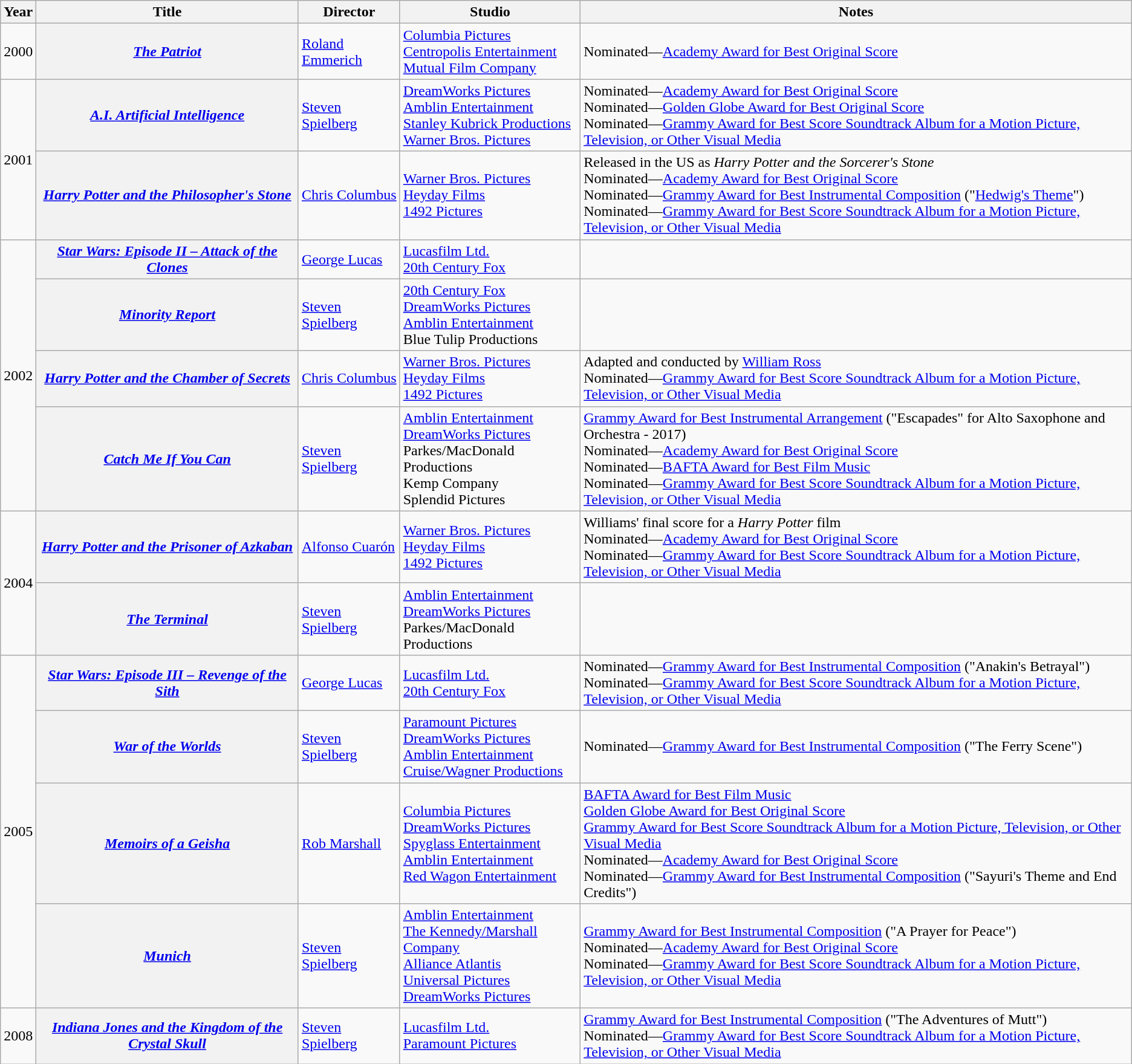<table class="wikitable sortable">
<tr>
<th>Year</th>
<th>Title</th>
<th>Director</th>
<th>Studio</th>
<th>Notes</th>
</tr>
<tr>
<td>2000</td>
<th><em><a href='#'>The Patriot</a></em></th>
<td><a href='#'>Roland Emmerich</a></td>
<td><a href='#'>Columbia Pictures</a><br><a href='#'>Centropolis Entertainment</a><br><a href='#'>Mutual Film Company</a></td>
<td>Nominated—<a href='#'>Academy Award for Best Original Score</a></td>
</tr>
<tr>
<td rowspan="2">2001</td>
<th><em><a href='#'>A.I. Artificial Intelligence</a></em></th>
<td><a href='#'>Steven Spielberg</a></td>
<td><a href='#'>DreamWorks Pictures</a><br><a href='#'>Amblin Entertainment</a><br><a href='#'>Stanley Kubrick Productions</a><br><a href='#'>Warner Bros. Pictures</a> </td>
<td>Nominated—<a href='#'>Academy Award for Best Original Score</a><br>Nominated—<a href='#'>Golden Globe Award for Best Original Score</a><br>Nominated—<a href='#'>Grammy Award for Best Score Soundtrack Album for a Motion Picture, Television, or Other Visual Media</a></td>
</tr>
<tr>
<th><em><a href='#'>Harry Potter and the Philosopher's Stone</a></em></th>
<td><a href='#'>Chris Columbus</a></td>
<td><a href='#'>Warner Bros. Pictures</a><br><a href='#'>Heyday Films</a><br><a href='#'>1492 Pictures</a></td>
<td>Released in the US as <em>Harry Potter and the Sorcerer's Stone</em><br>Nominated—<a href='#'>Academy Award for Best Original Score</a><br>Nominated—<a href='#'>Grammy Award for Best Instrumental Composition</a> ("<a href='#'>Hedwig's Theme</a>")<br>Nominated—<a href='#'>Grammy Award for Best Score Soundtrack Album for a Motion Picture, Television, or Other Visual Media</a></td>
</tr>
<tr>
<td rowspan="4">2002</td>
<th><em><a href='#'>Star Wars: Episode II – Attack of the Clones</a></em></th>
<td><a href='#'>George Lucas</a></td>
<td><a href='#'>Lucasfilm Ltd.</a><br><a href='#'>20th Century Fox</a></td>
<td></td>
</tr>
<tr>
<th><em><a href='#'>Minority Report</a></em></th>
<td><a href='#'>Steven Spielberg</a></td>
<td><a href='#'>20th Century Fox</a><br><a href='#'>DreamWorks Pictures</a><br><a href='#'>Amblin Entertainment</a><br>Blue Tulip Productions</td>
<td></td>
</tr>
<tr>
<th><em><a href='#'>Harry Potter and the Chamber of Secrets</a></em></th>
<td><a href='#'>Chris Columbus</a></td>
<td><a href='#'>Warner Bros. Pictures</a><br><a href='#'>Heyday Films</a><br><a href='#'>1492 Pictures</a></td>
<td>Adapted and conducted by <a href='#'>William Ross</a><br>Nominated—<a href='#'>Grammy Award for Best Score Soundtrack Album for a Motion Picture, Television, or Other Visual Media</a></td>
</tr>
<tr>
<th><em><a href='#'>Catch Me If You Can</a></em></th>
<td><a href='#'>Steven Spielberg</a></td>
<td><a href='#'>Amblin Entertainment</a><br><a href='#'>DreamWorks Pictures</a><br>Parkes/MacDonald Productions<br>Kemp Company<br>Splendid Pictures</td>
<td><a href='#'>Grammy Award for Best Instrumental Arrangement</a> ("Escapades" for Alto Saxophone and Orchestra - 2017)<br>Nominated—<a href='#'>Academy Award for Best Original Score</a><br>Nominated—<a href='#'>BAFTA Award for Best Film Music</a><br>Nominated—<a href='#'>Grammy Award for Best Score Soundtrack Album for a Motion Picture, Television, or Other Visual Media</a></td>
</tr>
<tr>
<td rowspan="2">2004</td>
<th><em><a href='#'>Harry Potter and the Prisoner of Azkaban</a></em></th>
<td><a href='#'>Alfonso Cuarón</a></td>
<td><a href='#'>Warner Bros. Pictures</a><br><a href='#'>Heyday Films</a><br><a href='#'>1492 Pictures</a></td>
<td>Williams' final score for a <em>Harry Potter</em> film<br>Nominated—<a href='#'>Academy Award for Best Original Score</a><br>Nominated—<a href='#'>Grammy Award for Best Score Soundtrack Album for a Motion Picture, Television, or Other Visual Media</a></td>
</tr>
<tr>
<th><em><a href='#'>The Terminal</a></em></th>
<td><a href='#'>Steven Spielberg</a></td>
<td><a href='#'>Amblin Entertainment</a><br><a href='#'>DreamWorks Pictures</a><br>Parkes/MacDonald Productions</td>
<td></td>
</tr>
<tr>
<td rowspan="4">2005</td>
<th><em><a href='#'>Star Wars: Episode III – Revenge of the Sith</a></em></th>
<td><a href='#'>George Lucas</a></td>
<td><a href='#'>Lucasfilm Ltd.</a><br><a href='#'>20th Century Fox</a></td>
<td>Nominated—<a href='#'>Grammy Award for Best Instrumental Composition</a> ("Anakin's Betrayal")<br>Nominated—<a href='#'>Grammy Award for Best Score Soundtrack Album for a Motion Picture, Television, or Other Visual Media</a></td>
</tr>
<tr>
<th><em><a href='#'>War of the Worlds</a></em></th>
<td><a href='#'>Steven Spielberg</a></td>
<td><a href='#'>Paramount Pictures</a><br><a href='#'>DreamWorks Pictures</a><br><a href='#'>Amblin Entertainment</a><br><a href='#'>Cruise/Wagner Productions</a></td>
<td>Nominated—<a href='#'>Grammy Award for Best Instrumental Composition</a> ("The Ferry Scene")</td>
</tr>
<tr>
<th><em><a href='#'>Memoirs of a Geisha</a></em></th>
<td><a href='#'>Rob Marshall</a></td>
<td><a href='#'>Columbia Pictures</a><br><a href='#'>DreamWorks Pictures</a><br><a href='#'>Spyglass Entertainment</a><br><a href='#'>Amblin Entertainment</a><br><a href='#'>Red Wagon Entertainment</a></td>
<td><a href='#'>BAFTA Award for Best Film Music</a><br><a href='#'>Golden Globe Award for Best Original Score</a><br><a href='#'>Grammy Award for Best Score Soundtrack Album for a Motion Picture, Television, or Other Visual Media</a><br>Nominated—<a href='#'>Academy Award for Best Original Score</a><br>Nominated—<a href='#'>Grammy Award for Best Instrumental Composition</a> ("Sayuri's Theme and End Credits")</td>
</tr>
<tr>
<th><em><a href='#'>Munich</a></em></th>
<td><a href='#'>Steven Spielberg</a></td>
<td><a href='#'>Amblin Entertainment</a><br><a href='#'>The Kennedy/Marshall Company</a><br><a href='#'>Alliance Atlantis</a><br><a href='#'>Universal Pictures</a> <br><a href='#'>DreamWorks Pictures</a> </td>
<td><a href='#'>Grammy Award for Best Instrumental Composition</a> ("A Prayer for Peace")<br>Nominated—<a href='#'>Academy Award for Best Original Score</a><br>Nominated—<a href='#'>Grammy Award for Best Score Soundtrack Album for a Motion Picture, Television, or Other Visual Media</a></td>
</tr>
<tr>
<td>2008</td>
<th><em><a href='#'>Indiana Jones and the Kingdom of the Crystal Skull</a></em></th>
<td><a href='#'>Steven Spielberg</a></td>
<td><a href='#'>Lucasfilm Ltd.</a><br><a href='#'>Paramount Pictures</a></td>
<td><a href='#'>Grammy Award for Best Instrumental Composition</a> ("The Adventures of Mutt")<br>Nominated—<a href='#'>Grammy Award for Best Score Soundtrack Album for a Motion Picture, Television, or Other Visual Media</a></td>
</tr>
</table>
